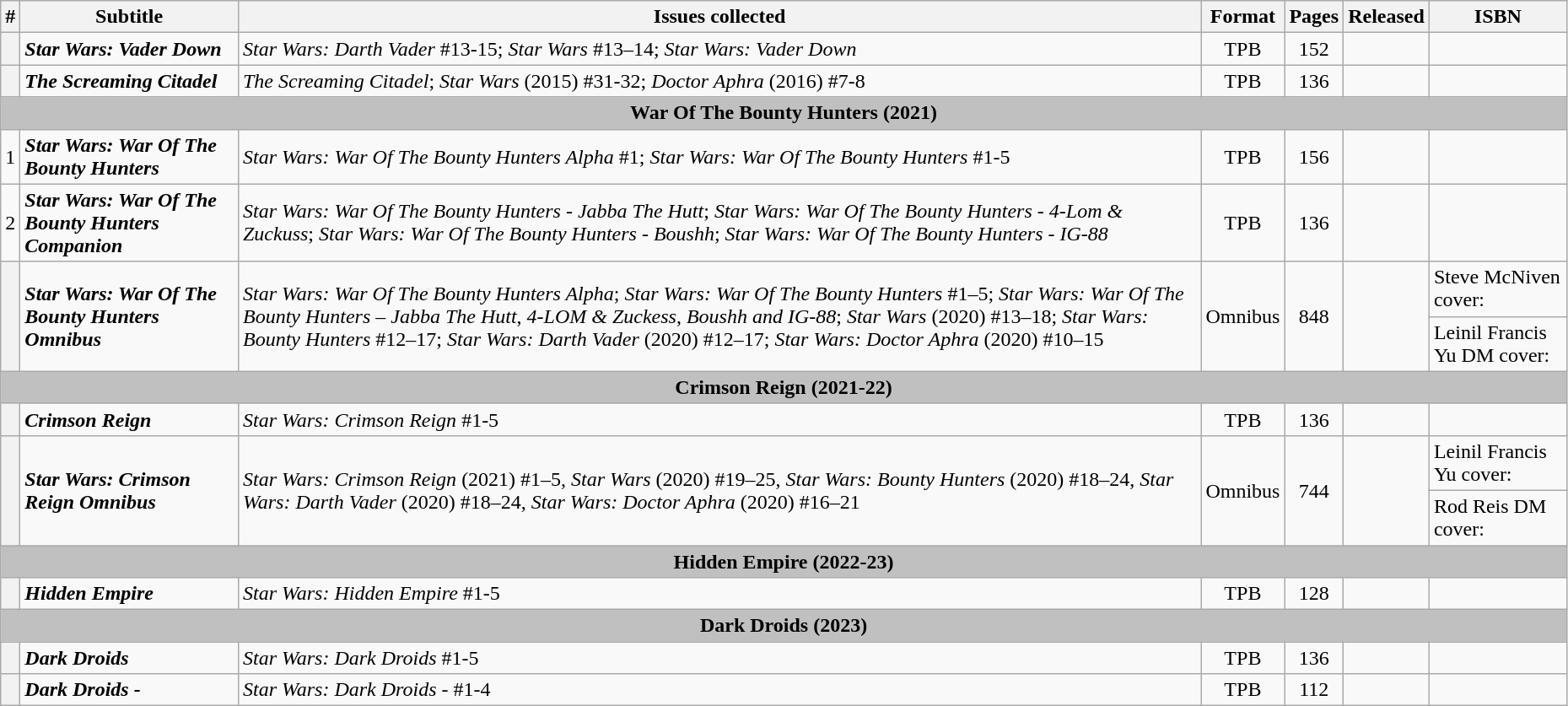<table class="wikitable sortable" width=98%>
<tr>
<th class="unsortable">#</th>
<th class="unsortable">Subtitle</th>
<th class="unsortable">Issues collected</th>
<th>Format</th>
<th class="unsortable">Pages</th>
<th>Released</th>
<th class="unsortable">ISBN</th>
</tr>
<tr>
<th style="background-color: light grey;"></th>
<td><strong><em>Star Wars: Vader Down</em></strong></td>
<td><em>Star Wars: Darth Vader</em> #13-15; <em>Star Wars</em> #13–14; <em>Star Wars: Vader Down</em></td>
<td style="text-align: center;">TPB</td>
<td style="text-align: center;">152</td>
<td></td>
<td></td>
</tr>
<tr>
<th style="background-color: light grey;"></th>
<td><strong><em>The Screaming Citadel</em></strong></td>
<td><em>The Screaming Citadel</em>; <em>Star Wars</em> (2015) #31-32; <em>Doctor Aphra</em> (2016) #7-8</td>
<td style="text-align: center;">TPB</td>
<td style="text-align: center;">136</td>
<td></td>
<td></td>
</tr>
<tr>
<th colspan="7" style="background-color: silver;">War Of The Bounty Hunters (2021)</th>
</tr>
<tr>
<td>1</td>
<td><strong><em>Star Wars: War Of The Bounty Hunters</em></strong></td>
<td><em>Star Wars: War Of The Bounty Hunters Alpha</em> #1; <em>Star Wars: War Of The Bounty Hunters</em> #1-5</td>
<td style="text-align: center;">TPB</td>
<td style="text-align: center;">156</td>
<td></td>
<td></td>
</tr>
<tr>
<td>2</td>
<td><strong><em>Star Wars: War Of The Bounty Hunters Companion</em></strong></td>
<td><em>Star Wars: War Of The Bounty Hunters - Jabba The Hutt</em>; <em>Star Wars: War Of The Bounty Hunters - 4-Lom & Zuckuss</em>; <em>Star Wars: War Of The Bounty Hunters - Boushh</em>; <em>Star Wars: War Of The Bounty Hunters - IG-88</em></td>
<td style="text-align: center;">TPB</td>
<td style="text-align: center;">136</td>
<td></td>
<td></td>
</tr>
<tr>
<th style="background-color: light grey;" rowspan=2></th>
<td rowspan=2><strong><em>Star Wars: War Of The Bounty Hunters Omnibus</em></strong></td>
<td rowspan=2><em>Star Wars: War Of The Bounty Hunters Alpha</em>; <em>Star Wars: War Of The Bounty Hunters</em> #1–5; <em>Star Wars: War Of The Bounty Hunters – Jabba The Hutt</em>, <em>4-LOM & Zuckess</em>, <em>Boushh and IG-88</em>; <em>Star Wars</em> (2020) #13–18; <em>Star Wars: Bounty Hunters</em> #12–17; <em>Star Wars: Darth Vader</em> (2020) #12–17; <em>Star Wars: Doctor Aphra</em> (2020) #10–15</td>
<td style="text-align: center;" rowspan=2>Omnibus</td>
<td style="text-align: center;" rowspan=2>848</td>
<td rowspan=2></td>
<td>Steve McNiven cover: </td>
</tr>
<tr>
<td>Leinil Francis Yu DM cover: </td>
</tr>
<tr>
<th colspan="7" style="background-color: silver;">Crimson Reign (2021-22)</th>
</tr>
<tr>
<th style="background-color: light grey;"></th>
<td><strong><em>Crimson Reign</em></strong></td>
<td><em>Star Wars: Crimson Reign</em> #1-5</td>
<td style="text-align: center;">TPB</td>
<td style="text-align: center;">136</td>
<td></td>
<td></td>
</tr>
<tr>
<th style="background-color: light grey;" rowspan=2></th>
<td rowspan=2><strong><em>Star Wars: Crimson Reign Omnibus</em></strong></td>
<td rowspan=2><em>Star Wars: Crimson Reign</em> (2021) #1–5, <em>Star Wars</em> (2020) #19–25, <em>Star Wars: Bounty Hunters</em> (2020) #18–24, <em>Star Wars: Darth Vader</em> (2020) #18–24, <em>Star Wars: Doctor Aphra</em> (2020) #16–21</td>
<td style="text-align: center;" rowspan=2>Omnibus</td>
<td style="text-align: center;" rowspan=2>744</td>
<td rowspan=2></td>
<td>Leinil Francis Yu cover: </td>
</tr>
<tr>
<td>Rod Reis DM cover: </td>
</tr>
<tr>
<th colspan="7" style="background-color: silver;">Hidden Empire (2022-23)</th>
</tr>
<tr>
<th style="background-color: light grey;"></th>
<td><strong><em>Hidden Empire</em></strong></td>
<td><em>Star Wars: Hidden Empire</em> #1-5</td>
<td style="text-align: center;">TPB</td>
<td style="text-align: center;">128</td>
<td></td>
<td></td>
</tr>
<tr>
<th colspan="7" style="background-color: silver;">Dark Droids (2023)</th>
</tr>
<tr>
<th style="background-color: light grey;"></th>
<td><strong><em>Dark Droids</em></strong></td>
<td><em>Star Wars: Dark Droids</em> #1-5</td>
<td style="text-align: center;">TPB</td>
<td style="text-align: center;">136</td>
<td></td>
<td></td>
</tr>
<tr>
<th style="background-color: light grey;"></th>
<td><strong><em>Dark Droids - </em></strong></td>
<td><em>Star Wars: Dark Droids - </em> #1-4</td>
<td style="text-align: center;">TPB</td>
<td style="text-align: center;">112</td>
<td></td>
<td></td>
</tr>
</table>
